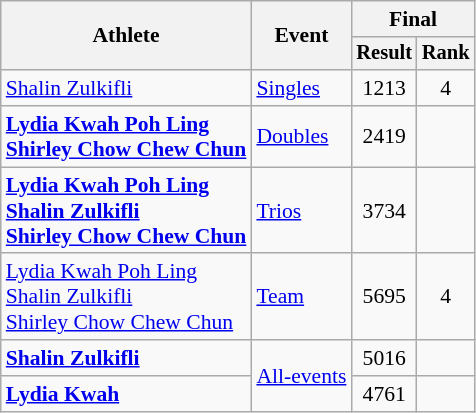<table class="wikitable" style="font-size:90%">
<tr>
<th rowspan="2">Athlete</th>
<th rowspan="2">Event</th>
<th colspan=2>Final</th>
</tr>
<tr style="font-size:95%">
<th>Result</th>
<th>Rank</th>
</tr>
<tr align=center>
<td align=left><a href='#'>Shalin Zulkifli</a></td>
<td align=left><a href='#'>Singles</a></td>
<td>1213</td>
<td>4</td>
</tr>
<tr align=center>
<td align=left><strong><a href='#'>Lydia Kwah Poh Ling</a><br><a href='#'>Shirley Chow Chew Chun</a></strong></td>
<td align=left><a href='#'>Doubles</a></td>
<td>2419</td>
<td></td>
</tr>
<tr align=center>
<td align=left><strong><a href='#'>Lydia Kwah Poh Ling</a><br><a href='#'>Shalin Zulkifli</a><br><a href='#'>Shirley Chow Chew Chun</a></strong></td>
<td align=left><a href='#'>Trios</a></td>
<td>3734</td>
<td></td>
</tr>
<tr align=center>
<td align=left><a href='#'>Lydia Kwah Poh Ling</a><br><a href='#'>Shalin Zulkifli</a><br><a href='#'>Shirley Chow Chew Chun</a></td>
<td align=left><a href='#'>Team</a></td>
<td>5695</td>
<td>4</td>
</tr>
<tr align=center>
<td align=left><strong><a href='#'>Shalin Zulkifli</a></strong></td>
<td rowspan=2 align=left><a href='#'>All-events</a></td>
<td>5016</td>
<td></td>
</tr>
<tr align=center>
<td align=left><strong><a href='#'>Lydia Kwah</a></strong></td>
<td>4761</td>
<td></td>
</tr>
</table>
